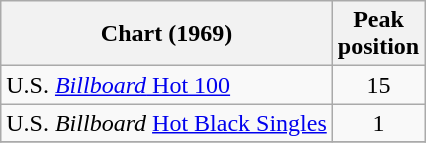<table class="wikitable sortable">
<tr>
<th>Chart (1969)</th>
<th>Peak<br>position</th>
</tr>
<tr>
<td>U.S. <a href='#'><em>Billboard</em> Hot 100</a></td>
<td align="center">15</td>
</tr>
<tr>
<td>U.S. <em>Billboard</em> <a href='#'>Hot Black Singles</a></td>
<td align="center">1</td>
</tr>
<tr>
</tr>
</table>
